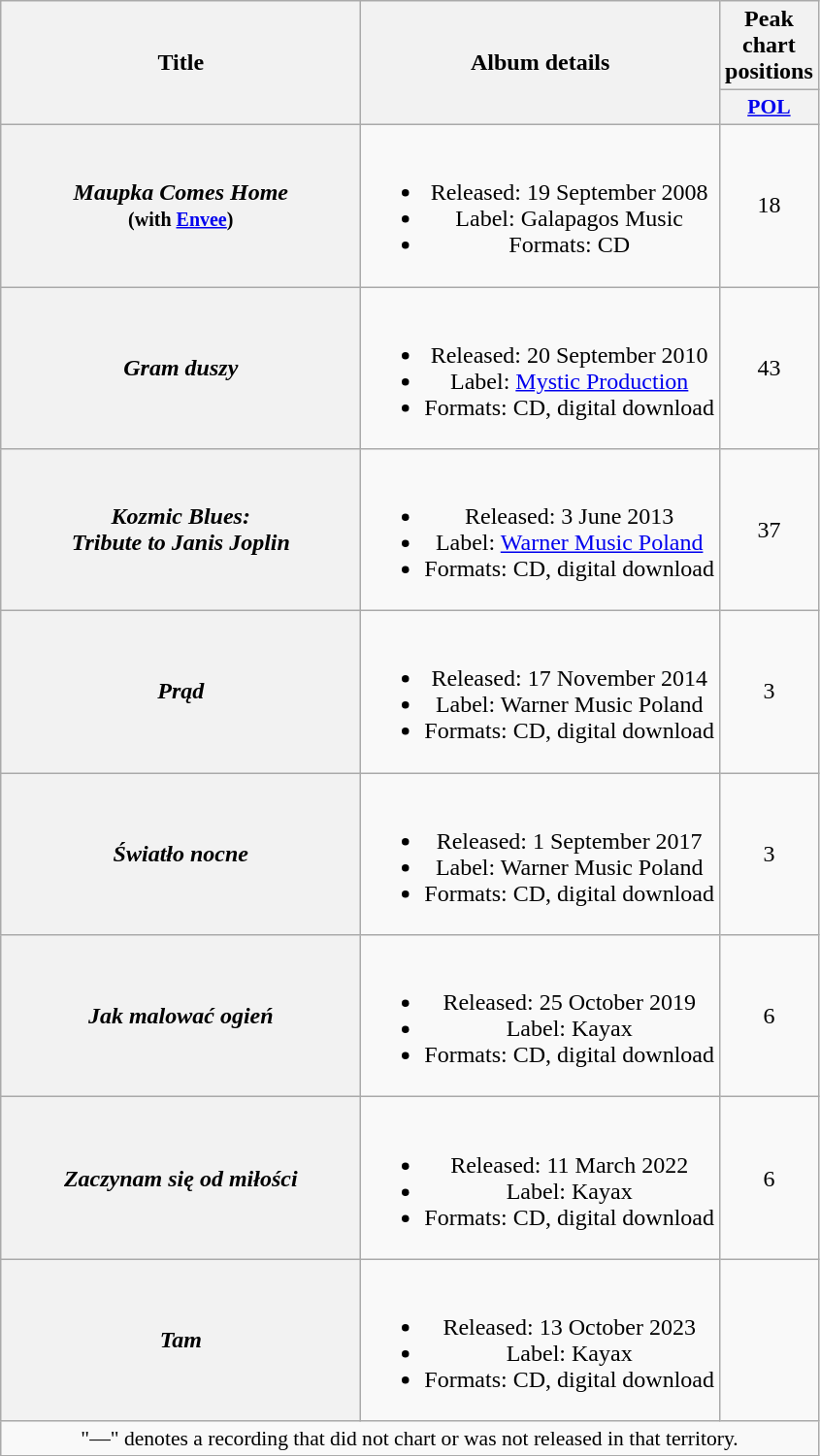<table class="wikitable plainrowheaders" style="text-align:center;" border="1">
<tr>
<th scope="col" rowspan="2" style="width:15em;">Title</th>
<th scope="col" rowspan="2">Album details</th>
<th scope="col" colspan="1">Peak chart positions</th>
</tr>
<tr>
<th scope="col" style="width:3em;font-size:90%;"><a href='#'>POL</a><br></th>
</tr>
<tr>
<th scope="row"><em>Maupka Comes Home</em><br><small>(with <a href='#'>Envee</a>)</small></th>
<td><br><ul><li>Released: 19 September 2008</li><li>Label: Galapagos Music</li><li>Formats: CD</li></ul></td>
<td>18</td>
</tr>
<tr>
<th scope="row"><em>Gram duszy</em></th>
<td><br><ul><li>Released: 20 September 2010</li><li>Label: <a href='#'>Mystic Production</a></li><li>Formats: CD, digital download</li></ul></td>
<td>43</td>
</tr>
<tr>
<th scope="row"><em>Kozmic Blues:<br>Tribute to Janis Joplin</em></th>
<td><br><ul><li>Released: 3 June 2013</li><li>Label: <a href='#'>Warner Music Poland</a></li><li>Formats: CD, digital download</li></ul></td>
<td>37</td>
</tr>
<tr>
<th scope="row"><em>Prąd</em></th>
<td><br><ul><li>Released: 17 November 2014</li><li>Label: Warner Music Poland</li><li>Formats: CD, digital download</li></ul></td>
<td>3</td>
</tr>
<tr>
<th scope="row"><em>Światło nocne</em></th>
<td><br><ul><li>Released: 1 September 2017</li><li>Label: Warner Music Poland</li><li>Formats: CD, digital download</li></ul></td>
<td>3</td>
</tr>
<tr>
<th scope="row"><em>Jak malować ogień</em></th>
<td><br><ul><li>Released: 25 October 2019</li><li>Label: Kayax</li><li>Formats: CD, digital download</li></ul></td>
<td>6</td>
</tr>
<tr>
<th scope="row"><em>Zaczynam się od miłości</em></th>
<td><br><ul><li>Released: 11 March 2022</li><li>Label: Kayax</li><li>Formats: CD, digital download</li></ul></td>
<td>6</td>
</tr>
<tr>
<th scope="row"><em>Tam</em></th>
<td><br><ul><li>Released: 13 October 2023</li><li>Label: Kayax</li><li>Formats: CD, digital download</li></ul></td>
<td></td>
</tr>
<tr>
<td colspan="10" style="font-size:90%">"—" denotes a recording that did not chart or was not released in that territory.</td>
</tr>
</table>
